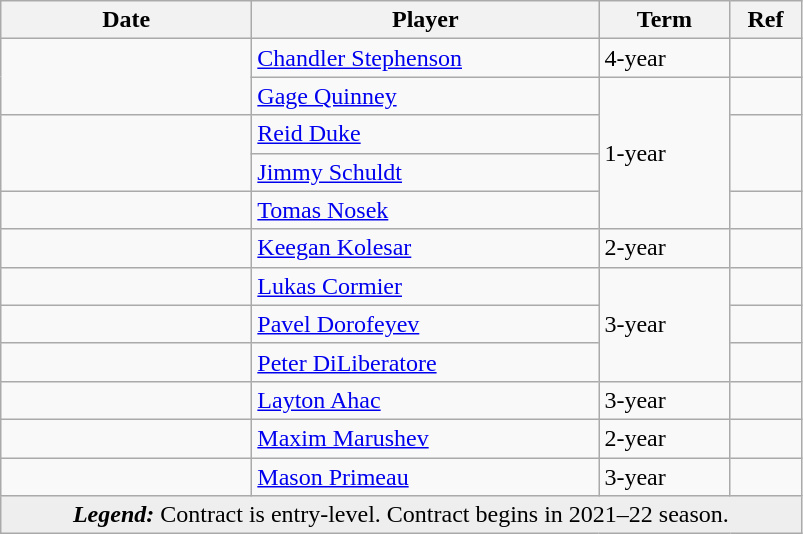<table class="wikitable">
<tr>
<th style="width: 10em;">Date</th>
<th style="width: 14em;">Player</th>
<th style="width: 5em;">Term</th>
<th style="width: 2.5em;">Ref</th>
</tr>
<tr>
<td rowspan="2"></td>
<td><a href='#'>Chandler Stephenson</a></td>
<td>4-year</td>
<td></td>
</tr>
<tr>
<td><a href='#'>Gage Quinney</a></td>
<td rowspan="4">1-year</td>
<td></td>
</tr>
<tr>
<td rowspan="2"></td>
<td><a href='#'>Reid Duke</a></td>
<td rowspan="2"></td>
</tr>
<tr>
<td><a href='#'>Jimmy Schuldt</a></td>
</tr>
<tr>
<td></td>
<td><a href='#'>Tomas Nosek</a></td>
<td></td>
</tr>
<tr>
<td></td>
<td><a href='#'>Keegan Kolesar</a></td>
<td>2-year</td>
<td></td>
</tr>
<tr>
<td></td>
<td><a href='#'>Lukas Cormier</a></td>
<td rowspan="3">3-year</td>
<td></td>
</tr>
<tr>
<td></td>
<td><a href='#'>Pavel Dorofeyev</a></td>
<td></td>
</tr>
<tr>
<td></td>
<td><a href='#'>Peter DiLiberatore</a></td>
<td></td>
</tr>
<tr>
<td></td>
<td><a href='#'>Layton Ahac</a></td>
<td>3-year</td>
<td></td>
</tr>
<tr>
<td></td>
<td><a href='#'>Maxim Marushev</a></td>
<td>2-year</td>
<td></td>
</tr>
<tr>
<td></td>
<td><a href='#'>Mason Primeau</a></td>
<td>3-year</td>
<td></td>
</tr>
<tr>
<td colspan="6" style="text-align:center" bgcolor="eeeeee"><strong><em>Legend:</em></strong>  Contract is entry-level.  Contract begins in 2021–22 season.</td>
</tr>
</table>
